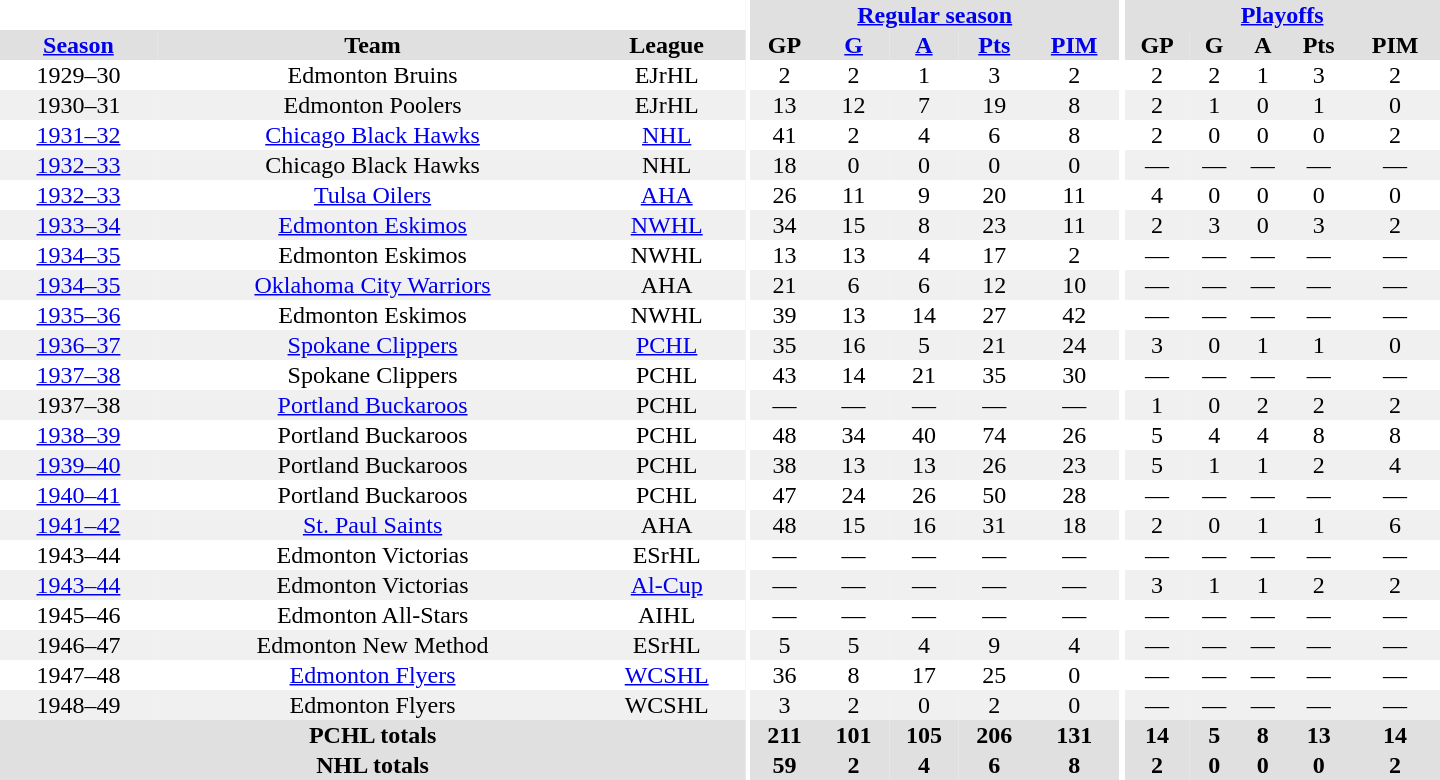<table border="0" cellpadding="1" cellspacing="0" style="text-align:center; width:60em">
<tr bgcolor="#e0e0e0">
<th colspan="3" bgcolor="#ffffff"></th>
<th rowspan="100" bgcolor="#ffffff"></th>
<th colspan="5"><a href='#'>Regular season</a></th>
<th rowspan="100" bgcolor="#ffffff"></th>
<th colspan="5"><a href='#'>Playoffs</a></th>
</tr>
<tr bgcolor="#e0e0e0">
<th><a href='#'>Season</a></th>
<th>Team</th>
<th>League</th>
<th>GP</th>
<th><a href='#'>G</a></th>
<th><a href='#'>A</a></th>
<th><a href='#'>Pts</a></th>
<th><a href='#'>PIM</a></th>
<th>GP</th>
<th>G</th>
<th>A</th>
<th>Pts</th>
<th>PIM</th>
</tr>
<tr>
<td>1929–30</td>
<td>Edmonton Bruins</td>
<td>EJrHL</td>
<td>2</td>
<td>2</td>
<td>1</td>
<td>3</td>
<td>2</td>
<td>2</td>
<td>2</td>
<td>1</td>
<td>3</td>
<td>2</td>
</tr>
<tr bgcolor="#f0f0f0">
<td>1930–31</td>
<td>Edmonton Poolers</td>
<td>EJrHL</td>
<td>13</td>
<td>12</td>
<td>7</td>
<td>19</td>
<td>8</td>
<td>2</td>
<td>1</td>
<td>0</td>
<td>1</td>
<td>0</td>
</tr>
<tr>
<td><a href='#'>1931–32</a></td>
<td><a href='#'>Chicago Black Hawks</a></td>
<td><a href='#'>NHL</a></td>
<td>41</td>
<td>2</td>
<td>4</td>
<td>6</td>
<td>8</td>
<td>2</td>
<td>0</td>
<td>0</td>
<td>0</td>
<td>2</td>
</tr>
<tr bgcolor="#f0f0f0">
<td><a href='#'>1932–33</a></td>
<td>Chicago Black Hawks</td>
<td>NHL</td>
<td>18</td>
<td>0</td>
<td>0</td>
<td>0</td>
<td>0</td>
<td>—</td>
<td>—</td>
<td>—</td>
<td>—</td>
<td>—</td>
</tr>
<tr>
<td><a href='#'>1932–33</a></td>
<td><a href='#'>Tulsa Oilers</a></td>
<td><a href='#'>AHA</a></td>
<td>26</td>
<td>11</td>
<td>9</td>
<td>20</td>
<td>11</td>
<td>4</td>
<td>0</td>
<td>0</td>
<td>0</td>
<td>0</td>
</tr>
<tr bgcolor="#f0f0f0">
<td><a href='#'>1933–34</a></td>
<td><a href='#'>Edmonton Eskimos</a></td>
<td><a href='#'>NWHL</a></td>
<td>34</td>
<td>15</td>
<td>8</td>
<td>23</td>
<td>11</td>
<td>2</td>
<td>3</td>
<td>0</td>
<td>3</td>
<td>2</td>
</tr>
<tr>
<td><a href='#'>1934–35</a></td>
<td>Edmonton Eskimos</td>
<td>NWHL</td>
<td>13</td>
<td>13</td>
<td>4</td>
<td>17</td>
<td>2</td>
<td>—</td>
<td>—</td>
<td>—</td>
<td>—</td>
<td>—</td>
</tr>
<tr bgcolor="#f0f0f0">
<td><a href='#'>1934–35</a></td>
<td><a href='#'>Oklahoma City Warriors</a></td>
<td>AHA</td>
<td>21</td>
<td>6</td>
<td>6</td>
<td>12</td>
<td>10</td>
<td>—</td>
<td>—</td>
<td>—</td>
<td>—</td>
<td>—</td>
</tr>
<tr>
<td><a href='#'>1935–36</a></td>
<td>Edmonton Eskimos</td>
<td>NWHL</td>
<td>39</td>
<td>13</td>
<td>14</td>
<td>27</td>
<td>42</td>
<td>—</td>
<td>—</td>
<td>—</td>
<td>—</td>
<td>—</td>
</tr>
<tr bgcolor="#f0f0f0">
<td><a href='#'>1936–37</a></td>
<td><a href='#'>Spokane Clippers</a></td>
<td><a href='#'>PCHL</a></td>
<td>35</td>
<td>16</td>
<td>5</td>
<td>21</td>
<td>24</td>
<td>3</td>
<td>0</td>
<td>1</td>
<td>1</td>
<td>0</td>
</tr>
<tr>
<td><a href='#'>1937–38</a></td>
<td>Spokane Clippers</td>
<td>PCHL</td>
<td>43</td>
<td>14</td>
<td>21</td>
<td>35</td>
<td>30</td>
<td>—</td>
<td>—</td>
<td>—</td>
<td>—</td>
<td>—</td>
</tr>
<tr bgcolor="#f0f0f0">
<td>1937–38</td>
<td><a href='#'>Portland Buckaroos</a></td>
<td>PCHL</td>
<td>—</td>
<td>—</td>
<td>—</td>
<td>—</td>
<td>—</td>
<td>1</td>
<td>0</td>
<td>2</td>
<td>2</td>
<td>2</td>
</tr>
<tr>
<td><a href='#'>1938–39</a></td>
<td>Portland Buckaroos</td>
<td>PCHL</td>
<td>48</td>
<td>34</td>
<td>40</td>
<td>74</td>
<td>26</td>
<td>5</td>
<td>4</td>
<td>4</td>
<td>8</td>
<td>8</td>
</tr>
<tr bgcolor="#f0f0f0">
<td><a href='#'>1939–40</a></td>
<td>Portland Buckaroos</td>
<td>PCHL</td>
<td>38</td>
<td>13</td>
<td>13</td>
<td>26</td>
<td>23</td>
<td>5</td>
<td>1</td>
<td>1</td>
<td>2</td>
<td>4</td>
</tr>
<tr>
<td><a href='#'>1940–41</a></td>
<td>Portland Buckaroos</td>
<td>PCHL</td>
<td>47</td>
<td>24</td>
<td>26</td>
<td>50</td>
<td>28</td>
<td>—</td>
<td>—</td>
<td>—</td>
<td>—</td>
<td>—</td>
</tr>
<tr bgcolor="#f0f0f0">
<td><a href='#'>1941–42</a></td>
<td><a href='#'>St. Paul Saints</a></td>
<td>AHA</td>
<td>48</td>
<td>15</td>
<td>16</td>
<td>31</td>
<td>18</td>
<td>2</td>
<td>0</td>
<td>1</td>
<td>1</td>
<td>6</td>
</tr>
<tr>
<td>1943–44</td>
<td>Edmonton Victorias</td>
<td>ESrHL</td>
<td>—</td>
<td>—</td>
<td>—</td>
<td>—</td>
<td>—</td>
<td>—</td>
<td>—</td>
<td>—</td>
<td>—</td>
<td>—</td>
</tr>
<tr bgcolor="#f0f0f0">
<td><a href='#'>1943–44</a></td>
<td>Edmonton Victorias</td>
<td><a href='#'>Al-Cup</a></td>
<td>—</td>
<td>—</td>
<td>—</td>
<td>—</td>
<td>—</td>
<td>3</td>
<td>1</td>
<td>1</td>
<td>2</td>
<td>2</td>
</tr>
<tr>
<td>1945–46</td>
<td>Edmonton All-Stars</td>
<td>AIHL</td>
<td>—</td>
<td>—</td>
<td>—</td>
<td>—</td>
<td>—</td>
<td>—</td>
<td>—</td>
<td>—</td>
<td>—</td>
<td>—</td>
</tr>
<tr bgcolor="#f0f0f0">
<td>1946–47</td>
<td>Edmonton New Method</td>
<td>ESrHL</td>
<td>5</td>
<td>5</td>
<td>4</td>
<td>9</td>
<td>4</td>
<td>—</td>
<td>—</td>
<td>—</td>
<td>—</td>
<td>—</td>
</tr>
<tr>
<td>1947–48</td>
<td><a href='#'>Edmonton Flyers</a></td>
<td><a href='#'>WCSHL</a></td>
<td>36</td>
<td>8</td>
<td>17</td>
<td>25</td>
<td>0</td>
<td>—</td>
<td>—</td>
<td>—</td>
<td>—</td>
<td>—</td>
</tr>
<tr bgcolor="#f0f0f0">
<td>1948–49</td>
<td>Edmonton Flyers</td>
<td>WCSHL</td>
<td>3</td>
<td>2</td>
<td>0</td>
<td>2</td>
<td>0</td>
<td>—</td>
<td>—</td>
<td>—</td>
<td>—</td>
<td>—</td>
</tr>
<tr bgcolor="#e0e0e0">
<th colspan="3">PCHL totals</th>
<th>211</th>
<th>101</th>
<th>105</th>
<th>206</th>
<th>131</th>
<th>14</th>
<th>5</th>
<th>8</th>
<th>13</th>
<th>14</th>
</tr>
<tr bgcolor="#e0e0e0">
<th colspan="3">NHL totals</th>
<th>59</th>
<th>2</th>
<th>4</th>
<th>6</th>
<th>8</th>
<th>2</th>
<th>0</th>
<th>0</th>
<th>0</th>
<th>2</th>
</tr>
</table>
